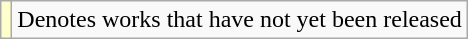<table class="wikitable">
<tr>
<td style="background:#FFFFCC;"></td>
<td>Denotes works that have not yet been released</td>
</tr>
</table>
